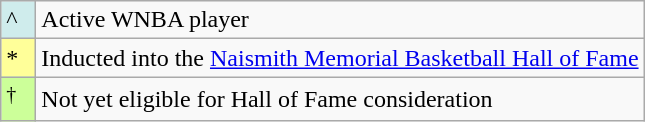<table class="wikitable">
<tr>
<td style="background:#CFECEC; width:1em">^</td>
<td>Active WNBA player</td>
</tr>
<tr>
<td style="background:#FFFF99; width:1em">*</td>
<td>Inducted into the <a href='#'>Naismith Memorial Basketball Hall of Fame</a></td>
</tr>
<tr>
<td style="background:#CCFF99; width:1em"><sup>†</sup></td>
<td>Not yet eligible for Hall of Fame consideration</td>
</tr>
</table>
